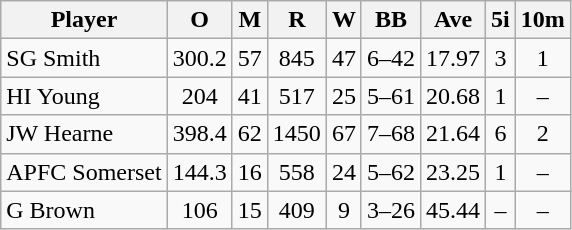<table class="wikitable" style="text-align: center;">
<tr>
<th align=left>Player</th>
<th>O</th>
<th>M</th>
<th>R</th>
<th>W</th>
<th>BB</th>
<th>Ave</th>
<th>5i</th>
<th>10m</th>
</tr>
<tr>
<td align=left>SG Smith</td>
<td>300.2</td>
<td>57</td>
<td>845</td>
<td>47</td>
<td>6–42</td>
<td>17.97</td>
<td>3</td>
<td>1</td>
</tr>
<tr>
<td align=left>HI Young</td>
<td>204</td>
<td>41</td>
<td>517</td>
<td>25</td>
<td>5–61</td>
<td>20.68</td>
<td>1</td>
<td>–</td>
</tr>
<tr>
<td align=left>JW Hearne</td>
<td>398.4</td>
<td>62</td>
<td>1450</td>
<td>67</td>
<td>7–68</td>
<td>21.64</td>
<td>6</td>
<td>2</td>
</tr>
<tr>
<td align=left>APFC Somerset</td>
<td>144.3</td>
<td>16</td>
<td>558</td>
<td>24</td>
<td>5–62</td>
<td>23.25</td>
<td>1</td>
<td>–</td>
</tr>
<tr>
<td align=left>G Brown</td>
<td>106</td>
<td>15</td>
<td>409</td>
<td>9</td>
<td>3–26</td>
<td>45.44</td>
<td>–</td>
<td>–</td>
</tr>
</table>
